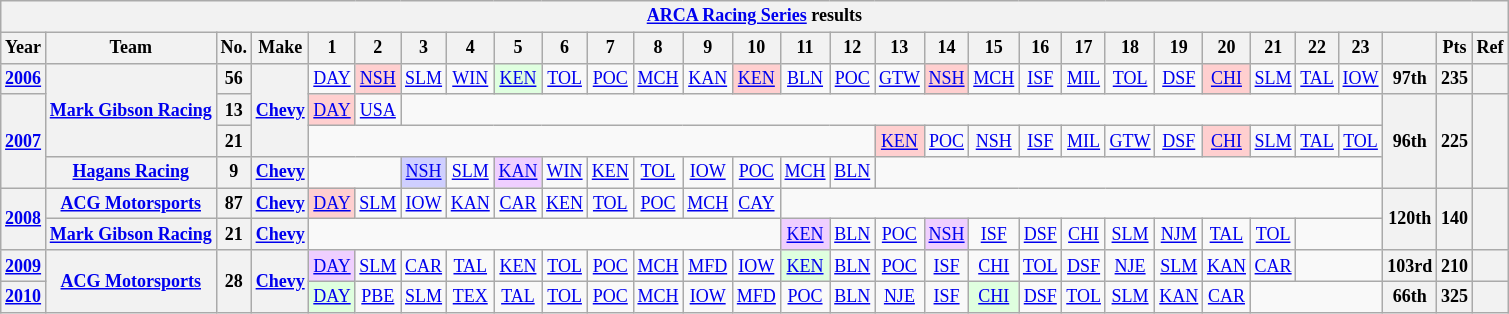<table class="wikitable" style="text-align:center; font-size:75%">
<tr>
<th colspan=30><a href='#'>ARCA Racing Series</a> results</th>
</tr>
<tr>
<th>Year</th>
<th>Team</th>
<th>No.</th>
<th>Make</th>
<th>1</th>
<th>2</th>
<th>3</th>
<th>4</th>
<th>5</th>
<th>6</th>
<th>7</th>
<th>8</th>
<th>9</th>
<th>10</th>
<th>11</th>
<th>12</th>
<th>13</th>
<th>14</th>
<th>15</th>
<th>16</th>
<th>17</th>
<th>18</th>
<th>19</th>
<th>20</th>
<th>21</th>
<th>22</th>
<th>23</th>
<th></th>
<th>Pts</th>
<th>Ref</th>
</tr>
<tr>
<th><a href='#'>2006</a></th>
<th rowspan=3><a href='#'>Mark Gibson Racing</a></th>
<th>56</th>
<th rowspan=3><a href='#'>Chevy</a></th>
<td><a href='#'>DAY</a></td>
<td style="background:#FFCFCF;"><a href='#'>NSH</a><br></td>
<td><a href='#'>SLM</a></td>
<td><a href='#'>WIN</a></td>
<td style="background:#DFFFDF;"><a href='#'>KEN</a><br></td>
<td><a href='#'>TOL</a></td>
<td><a href='#'>POC</a></td>
<td><a href='#'>MCH</a></td>
<td><a href='#'>KAN</a></td>
<td style="background:#FFCFCF;"><a href='#'>KEN</a><br></td>
<td><a href='#'>BLN</a></td>
<td><a href='#'>POC</a></td>
<td><a href='#'>GTW</a></td>
<td style="background:#FFCFCF;"><a href='#'>NSH</a><br></td>
<td><a href='#'>MCH</a></td>
<td><a href='#'>ISF</a></td>
<td><a href='#'>MIL</a></td>
<td><a href='#'>TOL</a></td>
<td><a href='#'>DSF</a></td>
<td style="background:#FFCFCF;"><a href='#'>CHI</a><br></td>
<td><a href='#'>SLM</a></td>
<td><a href='#'>TAL</a></td>
<td><a href='#'>IOW</a></td>
<th>97th</th>
<th>235</th>
<th></th>
</tr>
<tr>
<th rowspan=3><a href='#'>2007</a></th>
<th>13</th>
<td style="background:#FFCFCF;"><a href='#'>DAY</a><br></td>
<td><a href='#'>USA</a></td>
<td colspan=21></td>
<th rowspan=3>96th</th>
<th rowspan=3>225</th>
<th rowspan=3></th>
</tr>
<tr>
<th>21</th>
<td colspan=12></td>
<td style="background:#FFCFCF;"><a href='#'>KEN</a><br></td>
<td><a href='#'>POC</a></td>
<td><a href='#'>NSH</a></td>
<td><a href='#'>ISF</a></td>
<td><a href='#'>MIL</a></td>
<td><a href='#'>GTW</a></td>
<td><a href='#'>DSF</a></td>
<td style="background:#FFCFCF;"><a href='#'>CHI</a><br></td>
<td><a href='#'>SLM</a></td>
<td><a href='#'>TAL</a></td>
<td><a href='#'>TOL</a></td>
</tr>
<tr>
<th><a href='#'>Hagans Racing</a></th>
<th>9</th>
<th><a href='#'>Chevy</a></th>
<td colspan=2></td>
<td style="background:#CFCFFF;"><a href='#'>NSH</a><br></td>
<td><a href='#'>SLM</a></td>
<td style="background:#EFCFFF;"><a href='#'>KAN</a><br></td>
<td><a href='#'>WIN</a></td>
<td><a href='#'>KEN</a></td>
<td><a href='#'>TOL</a></td>
<td><a href='#'>IOW</a></td>
<td><a href='#'>POC</a></td>
<td><a href='#'>MCH</a></td>
<td><a href='#'>BLN</a></td>
<td colspan=11></td>
</tr>
<tr>
<th rowspan=2><a href='#'>2008</a></th>
<th><a href='#'>ACG Motorsports</a></th>
<th>87</th>
<th><a href='#'>Chevy</a></th>
<td style="background:#FFCFCF;"><a href='#'>DAY</a><br></td>
<td><a href='#'>SLM</a></td>
<td><a href='#'>IOW</a></td>
<td><a href='#'>KAN</a></td>
<td><a href='#'>CAR</a></td>
<td><a href='#'>KEN</a></td>
<td><a href='#'>TOL</a></td>
<td><a href='#'>POC</a></td>
<td><a href='#'>MCH</a></td>
<td><a href='#'>CAY</a></td>
<td colspan=13></td>
<th rowspan=2>120th</th>
<th rowspan=2>140</th>
<th rowspan=2></th>
</tr>
<tr>
<th><a href='#'>Mark Gibson Racing</a></th>
<th>21</th>
<th><a href='#'>Chevy</a></th>
<td colspan=10></td>
<td style="background:#EFCFFF;"><a href='#'>KEN</a><br></td>
<td><a href='#'>BLN</a></td>
<td><a href='#'>POC</a></td>
<td style="background:#EFCFFF;"><a href='#'>NSH</a><br></td>
<td><a href='#'>ISF</a></td>
<td><a href='#'>DSF</a></td>
<td><a href='#'>CHI</a></td>
<td><a href='#'>SLM</a></td>
<td><a href='#'>NJM</a></td>
<td><a href='#'>TAL</a></td>
<td><a href='#'>TOL</a></td>
<td colspan=2></td>
</tr>
<tr>
<th><a href='#'>2009</a></th>
<th rowspan=2><a href='#'>ACG Motorsports</a></th>
<th rowspan=2>28</th>
<th rowspan=2><a href='#'>Chevy</a></th>
<td style="background:#EFCFFF;"><a href='#'>DAY</a><br></td>
<td><a href='#'>SLM</a></td>
<td><a href='#'>CAR</a></td>
<td><a href='#'>TAL</a></td>
<td><a href='#'>KEN</a></td>
<td><a href='#'>TOL</a></td>
<td><a href='#'>POC</a></td>
<td><a href='#'>MCH</a></td>
<td><a href='#'>MFD</a></td>
<td><a href='#'>IOW</a></td>
<td style="background:#DFFFDF;"><a href='#'>KEN</a><br></td>
<td><a href='#'>BLN</a></td>
<td><a href='#'>POC</a></td>
<td><a href='#'>ISF</a></td>
<td><a href='#'>CHI</a></td>
<td><a href='#'>TOL</a></td>
<td><a href='#'>DSF</a></td>
<td><a href='#'>NJE</a></td>
<td><a href='#'>SLM</a></td>
<td><a href='#'>KAN</a></td>
<td><a href='#'>CAR</a></td>
<td colspan=2></td>
<th>103rd</th>
<th>210</th>
<th></th>
</tr>
<tr>
<th><a href='#'>2010</a></th>
<td style="background:#DFFFDF;"><a href='#'>DAY</a><br></td>
<td><a href='#'>PBE</a></td>
<td><a href='#'>SLM</a></td>
<td><a href='#'>TEX</a></td>
<td><a href='#'>TAL</a></td>
<td><a href='#'>TOL</a></td>
<td><a href='#'>POC</a></td>
<td><a href='#'>MCH</a></td>
<td><a href='#'>IOW</a></td>
<td><a href='#'>MFD</a></td>
<td><a href='#'>POC</a></td>
<td><a href='#'>BLN</a></td>
<td><a href='#'>NJE</a></td>
<td><a href='#'>ISF</a></td>
<td style="background:#DFFFDF;"><a href='#'>CHI</a><br></td>
<td><a href='#'>DSF</a></td>
<td><a href='#'>TOL</a></td>
<td><a href='#'>SLM</a></td>
<td><a href='#'>KAN</a></td>
<td><a href='#'>CAR</a></td>
<td colspan=3></td>
<th>66th</th>
<th>325</th>
<th></th>
</tr>
</table>
